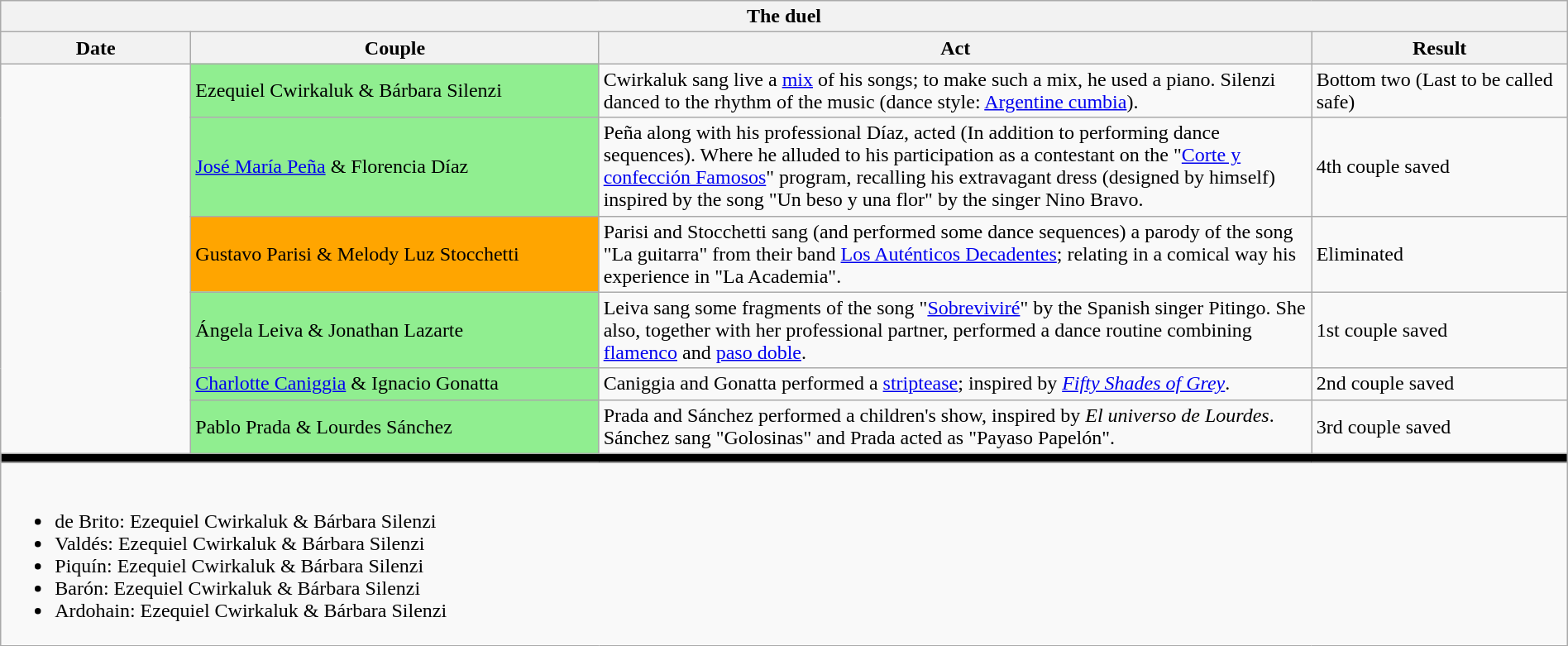<table class="wikitable collapsible collapsed" style="text-align: align; width: 100%">
<tr>
<th colspan="11" style="with: 100%" align="center">The duel</th>
</tr>
<tr>
<th width=80>Date</th>
<th width=180>Couple</th>
<th width=320>Act</th>
<th width=110>Result</th>
</tr>
<tr>
<td rowspan="6"></td>
<td bgcolor="lightgreen">Ezequiel Cwirkaluk & Bárbara Silenzi</td>
<td>Cwirkaluk sang live a <a href='#'>mix</a> of his songs; to make such a mix, he used a piano. Silenzi danced to the rhythm of the music (dance style: <a href='#'>Argentine cumbia</a>).<br></td>
<td>Bottom two (Last to be called safe)</td>
</tr>
<tr>
<td bgcolor="lightgreen"><a href='#'>José María Peña</a> & Florencia Díaz</td>
<td>Peña along with his professional Díaz, acted (In addition to performing dance sequences). Where he alluded to his participation as a contestant on the "<a href='#'>Corte y confección Famosos</a>" program, recalling his extravagant dress (designed by himself) inspired by the song "Un beso y una flor" by the singer Nino Bravo.<br></td>
<td>4th couple saved</td>
</tr>
<tr>
<td bgcolor="orange">Gustavo Parisi & Melody Luz Stocchetti</td>
<td>Parisi and Stocchetti sang (and performed some dance sequences) a parody of the song "La guitarra" from their band <a href='#'>Los Auténticos Decadentes</a>; relating in a comical way his experience in "La Academia".<br></td>
<td>Eliminated</td>
</tr>
<tr>
<td bgcolor="lightgreen">Ángela Leiva & Jonathan Lazarte</td>
<td>Leiva sang some fragments of the song "<a href='#'>Sobreviviré</a>" by the Spanish singer Pitingo. She also, together with her professional partner, performed a dance routine combining <a href='#'>flamenco</a> and <a href='#'>paso doble</a>.<br></td>
<td>1st couple saved</td>
</tr>
<tr>
<td bgcolor="lightgreen"><a href='#'>Charlotte Caniggia</a> & Ignacio Gonatta</td>
<td>Caniggia and Gonatta performed a <a href='#'>striptease</a>; inspired by <em><a href='#'>Fifty Shades of Grey</a></em>.<br></td>
<td>2nd couple saved</td>
</tr>
<tr>
<td bgcolor="lightgreen">Pablo Prada & Lourdes Sánchez</td>
<td>Prada and Sánchez performed a children's show, inspired by <em>El universo de Lourdes</em>. Sánchez sang "Golosinas" and Prada acted as "Payaso Papelón".<br></td>
<td>3rd couple saved</td>
</tr>
<tr>
<th style="background:black" colspan="4"></th>
</tr>
<tr>
<td colspan="4"><br><ul><li>de Brito: Ezequiel Cwirkaluk & Bárbara Silenzi</li><li>Valdés: Ezequiel Cwirkaluk & Bárbara Silenzi</li><li>Piquín: Ezequiel Cwirkaluk & Bárbara Silenzi</li><li>Barón: Ezequiel Cwirkaluk & Bárbara Silenzi</li><li>Ardohain: Ezequiel Cwirkaluk & Bárbara Silenzi</li></ul></td>
</tr>
</table>
